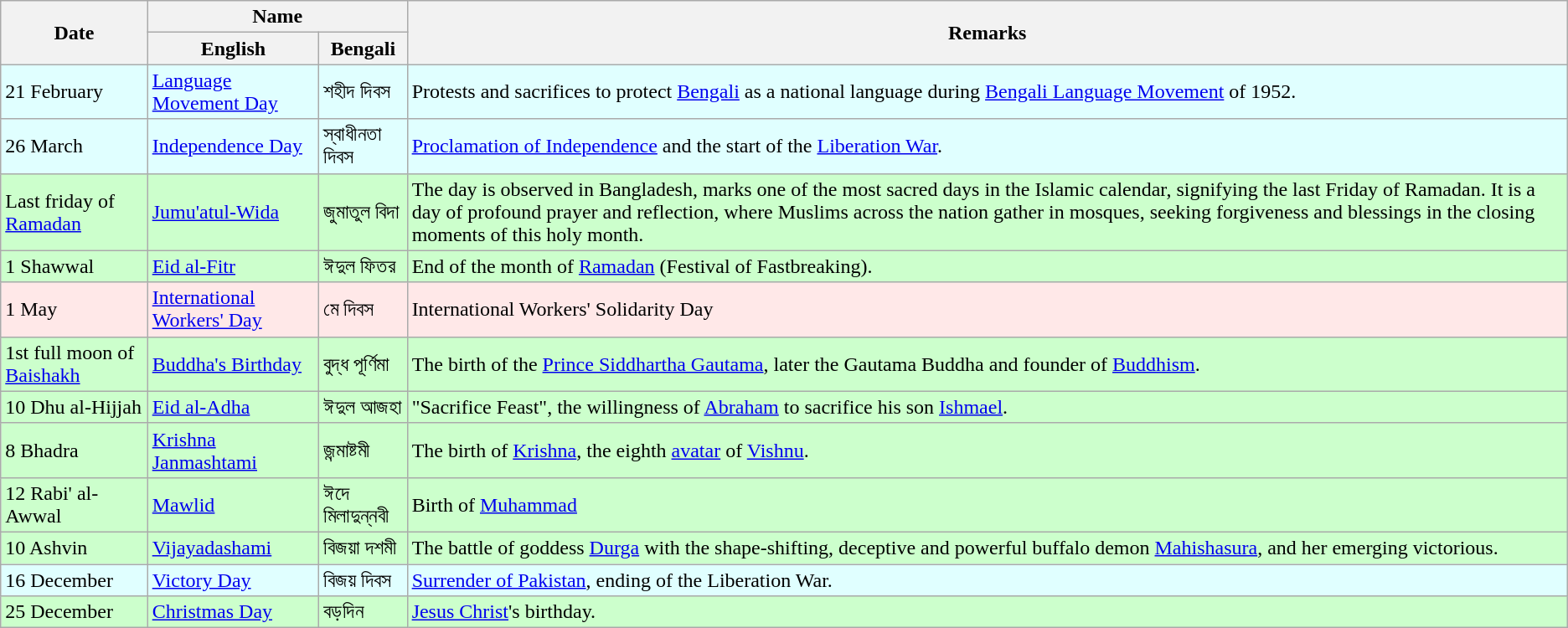<table class="wikitable">
<tr>
<th rowspan="2">Date</th>
<th colspan="2">Name</th>
<th rowspan="2">Remarks</th>
</tr>
<tr>
<th>English</th>
<th>Bengali</th>
</tr>
<tr BGCOLOR=#E0FFFF>
<td>21 February</td>
<td><a href='#'>Language Movement Day</a></td>
<td>শহীদ দিবস</td>
<td>Protests and sacrifices to protect <a href='#'>Bengali</a> as a national language during <a href='#'>Bengali Language Movement</a> of 1952.</td>
</tr>
<tr BGCOLOR=#E0FFFF>
<td>26 March</td>
<td><a href='#'>Independence Day</a></td>
<td>স্বাধীনতা দিবস</td>
<td><a href='#'>Proclamation of Independence</a> and the start of the <a href='#'>Liberation War</a>.</td>
</tr>
<tr BGCOLOR=#CCFFCC>
<td>Last friday of <a href='#'>Ramadan</a></td>
<td><a href='#'>Jumu'atul-Wida</a></td>
<td>জুমাতুল বিদা</td>
<td>The day is observed in Bangladesh, marks one of the most sacred days in the Islamic calendar, signifying the last Friday of Ramadan. It is a day of profound prayer and reflection, where Muslims across the nation gather in mosques, seeking forgiveness and blessings in the closing moments of this holy month.</td>
</tr>
<tr BGCOLOR=#CCFFCC>
<td>1 Shawwal</td>
<td><a href='#'>Eid al-Fitr</a></td>
<td>ঈদুল ফিতর</td>
<td>End of the month of <a href='#'>Ramadan</a> (Festival of Fastbreaking).</td>
</tr>
<tr BGCOLOR=#FFE8E8>
<td>1 May</td>
<td><a href='#'>International Workers' Day</a></td>
<td>মে দিবস</td>
<td>International Workers' Solidarity Day</td>
</tr>
<tr BGCOLOR=#CCFFCC>
<td>1st full moon of <a href='#'>Baishakh</a></td>
<td><a href='#'>Buddha's Birthday</a></td>
<td>বুদ্ধ পূর্ণিমা</td>
<td>The birth of the <a href='#'>Prince Siddhartha Gautama</a>, later the Gautama Buddha and founder of <a href='#'>Buddhism</a>.</td>
</tr>
<tr BGCOLOR=#CCFFCC>
<td>10 Dhu al-Hijjah</td>
<td><a href='#'>Eid al-Adha</a></td>
<td>ঈদুল আজহা</td>
<td>"Sacrifice Feast", the willingness of <a href='#'>Abraham</a> to sacrifice his son <a href='#'>Ishmael</a>.</td>
</tr>
<tr BGCOLOR=#CCFFCC>
<td>8 Bhadra</td>
<td><a href='#'>Krishna Janmashtami</a></td>
<td>জন্মাষ্টমী</td>
<td>The birth of <a href='#'>Krishna</a>, the eighth <a href='#'>avatar</a> of <a href='#'>Vishnu</a>.</td>
</tr>
<tr BGCOLOR=#CCFFCC>
<td>12 Rabi' al-Awwal</td>
<td><a href='#'>Mawlid</a></td>
<td>ঈদে মিলাদুন্নবী</td>
<td>Birth of <a href='#'>Muhammad</a></td>
</tr>
<tr BGCOLOR=#CCFFCC>
<td>10 Ashvin</td>
<td><a href='#'>Vijayadashami</a></td>
<td>বিজয়া দশমী</td>
<td>The battle of goddess <a href='#'>Durga</a> with the shape-shifting, deceptive and powerful buffalo demon <a href='#'>Mahishasura</a>, and her emerging victorious.</td>
</tr>
<tr BGCOLOR=#E0FFFF>
<td>16 December</td>
<td><a href='#'>Victory Day</a></td>
<td>বিজয় দিবস</td>
<td><a href='#'>Surrender of Pakistan</a>, ending of the Liberation War.</td>
</tr>
<tr BGCOLOR=#CCFFCC>
<td>25 December</td>
<td><a href='#'>Christmas Day</a></td>
<td>বড়দিন</td>
<td><a href='#'>Jesus Christ</a>'s birthday.</td>
</tr>
</table>
